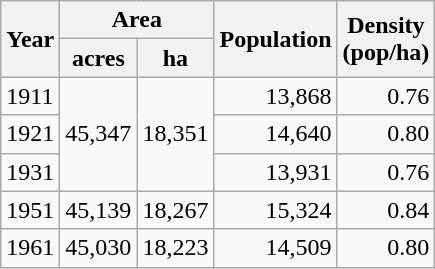<table class="wikitable">
<tr>
<th rowspan="2">Year</th>
<th colspan="2">Area</th>
<th rowspan="2">Population<br></th>
<th rowspan="2">Density<br>(pop/ha)</th>
</tr>
<tr>
<th>acres</th>
<th>ha</th>
</tr>
<tr>
<td>1911</td>
<td style="text-align:right;" rowspan="3">45,347</td>
<td style="text-align:right;" rowspan="3">18,351</td>
<td style="text-align:right;">13,868</td>
<td style="text-align:right;">0.76</td>
</tr>
<tr>
<td>1921</td>
<td style="text-align:right;">14,640</td>
<td style="text-align:right;">0.80</td>
</tr>
<tr>
<td>1931</td>
<td style="text-align:right;">13,931</td>
<td style="text-align:right;">0.76</td>
</tr>
<tr>
<td>1951</td>
<td style="text-align:right;">45,139</td>
<td style="text-align:right;">18,267</td>
<td style="text-align:right;">15,324</td>
<td style="text-align:right;">0.84</td>
</tr>
<tr>
<td>1961</td>
<td style="text-align:right;">45,030</td>
<td style="text-align:right;">18,223</td>
<td style="text-align:right;">14,509</td>
<td style="text-align:right;">0.80</td>
</tr>
</table>
